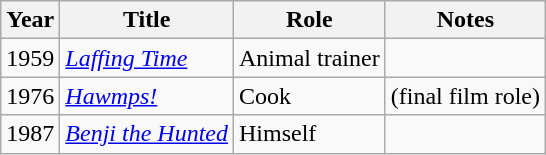<table class="wikitable">
<tr>
<th>Year</th>
<th>Title</th>
<th>Role</th>
<th>Notes</th>
</tr>
<tr>
<td>1959</td>
<td><em><a href='#'>Laffing Time</a></em></td>
<td>Animal trainer</td>
<td></td>
</tr>
<tr>
<td>1976</td>
<td><em><a href='#'>Hawmps!</a></em></td>
<td>Cook</td>
<td>(final film role)</td>
</tr>
<tr>
<td>1987</td>
<td><em><a href='#'>Benji the Hunted</a></em></td>
<td>Himself</td>
<td></td>
</tr>
</table>
